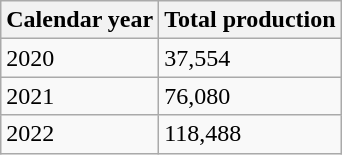<table class="wikitable">
<tr>
<th>Calendar year</th>
<th>Total production</th>
</tr>
<tr>
<td>2020</td>
<td>37,554</td>
</tr>
<tr>
<td>2021</td>
<td>76,080</td>
</tr>
<tr>
<td>2022</td>
<td>118,488</td>
</tr>
</table>
